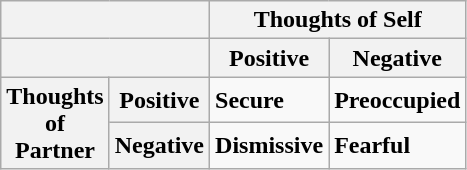<table class="wikitable">
<tr>
<th colspan="2"> </th>
<th colspan="2">Thoughts of Self</th>
</tr>
<tr>
<th colspan="2"> </th>
<th>Positive</th>
<th>Negative</th>
</tr>
<tr>
<th rowspan="2">Thoughts<br>of<br>Partner</th>
<th>Positive</th>
<td><strong>Secure</strong><br></td>
<td><strong>Preoccupied</strong><br></td>
</tr>
<tr>
<th>Negative</th>
<td><strong>Dismissive</strong><br></td>
<td><strong>Fearful</strong><br></td>
</tr>
</table>
